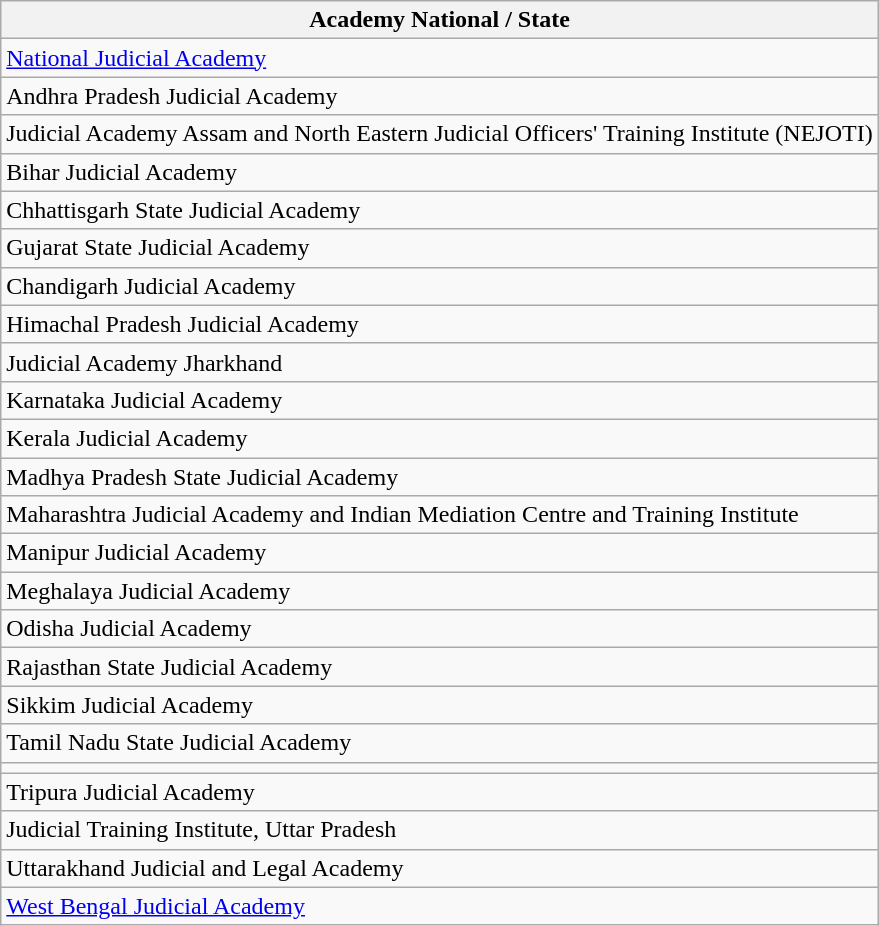<table class="wikitable">
<tr>
<th>Academy National / State</th>
</tr>
<tr>
<td><a href='#'>National Judicial Academy</a></td>
</tr>
<tr>
<td>Andhra Pradesh Judicial Academy</td>
</tr>
<tr>
<td>Judicial Academy Assam and North Eastern Judicial Officers' Training Institute (NEJOTI)</td>
</tr>
<tr>
<td>Bihar Judicial Academy</td>
</tr>
<tr>
<td>Chhattisgarh State Judicial Academy</td>
</tr>
<tr>
<td>Gujarat State Judicial Academy</td>
</tr>
<tr>
<td>Chandigarh Judicial Academy</td>
</tr>
<tr>
<td>Himachal Pradesh Judicial Academy</td>
</tr>
<tr>
<td>Judicial Academy Jharkhand</td>
</tr>
<tr>
<td>Karnataka Judicial Academy</td>
</tr>
<tr>
<td>Kerala Judicial Academy</td>
</tr>
<tr>
<td>Madhya Pradesh State Judicial Academy</td>
</tr>
<tr>
<td>Maharashtra Judicial Academy and Indian Mediation Centre and Training Institute</td>
</tr>
<tr>
<td>Manipur Judicial Academy</td>
</tr>
<tr>
<td>Meghalaya Judicial Academy</td>
</tr>
<tr>
<td>Odisha Judicial Academy</td>
</tr>
<tr>
<td>Rajasthan State Judicial Academy</td>
</tr>
<tr>
<td>Sikkim Judicial Academy</td>
</tr>
<tr>
<td>Tamil Nadu State Judicial Academy</td>
</tr>
<tr>
<td></td>
</tr>
<tr>
<td>Tripura Judicial Academy</td>
</tr>
<tr>
<td>Judicial Training Institute, Uttar Pradesh</td>
</tr>
<tr>
<td>Uttarakhand Judicial and Legal Academy</td>
</tr>
<tr>
<td><a href='#'>West Bengal Judicial Academy</a></td>
</tr>
</table>
